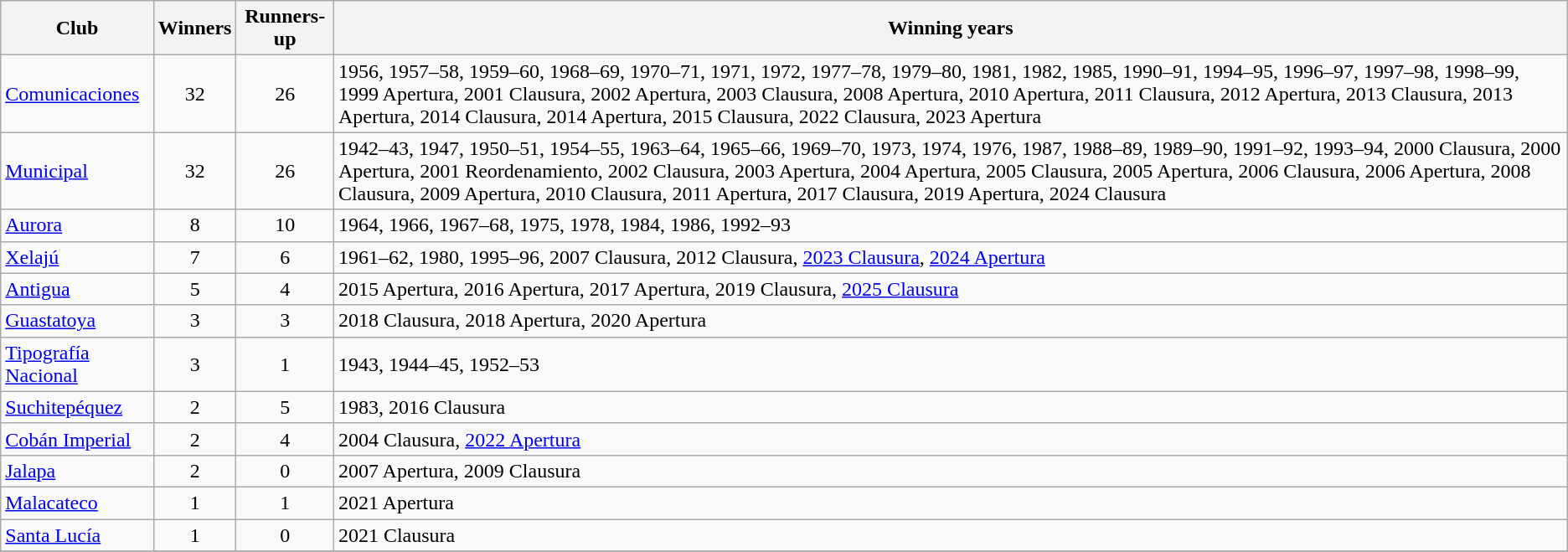<table class="wikitable sortable plainrowheaders">
<tr>
<th scope=col>Club</th>
<th scope=col>Winners</th>
<th scope=col>Runners-up</th>
<th scope=col class="unsortable">Winning years</th>
</tr>
<tr>
<td><a href='#'>Comunicaciones</a></td>
<td align=center>32</td>
<td align=center>26</td>
<td>1956, 1957–58, 1959–60, 1968–69, 1970–71, 1971, 1972, 1977–78, 1979–80, 1981, 1982, 1985, 1990–91, 1994–95, 1996–97, 1997–98, 1998–99, 1999 Apertura, 2001 Clausura, 2002 Apertura, 2003 Clausura, 2008 Apertura, 2010 Apertura, 2011 Clausura, 2012 Apertura, 2013 Clausura, 2013 Apertura, 2014 Clausura, 2014 Apertura, 2015 Clausura, 2022 Clausura, 2023 Apertura</td>
</tr>
<tr>
<td><a href='#'>Municipal</a></td>
<td align=center>32</td>
<td align=center>26</td>
<td>1942–43, 1947, 1950–51, 1954–55, 1963–64, 1965–66, 1969–70, 1973, 1974, 1976, 1987, 1988–89, 1989–90, 1991–92, 1993–94, 2000 Clausura, 2000 Apertura, 2001 Reordenamiento, 2002 Clausura, 2003 Apertura, 2004 Apertura, 2005 Clausura, 2005 Apertura, 2006 Clausura, 2006 Apertura, 2008 Clausura, 2009 Apertura, 2010 Clausura, 2011 Apertura, 2017 Clausura, 2019 Apertura, 2024 Clausura</td>
</tr>
<tr>
<td><a href='#'>Aurora</a></td>
<td align=center>8</td>
<td align=center>10</td>
<td>1964, 1966, 1967–68, 1975, 1978, 1984, 1986, 1992–93</td>
</tr>
<tr>
<td><a href='#'>Xelajú</a></td>
<td align=center>7</td>
<td align=center>6</td>
<td>1961–62, 1980, 1995–96, 2007 Clausura, 2012 Clausura, <a href='#'>2023 Clausura</a>, <a href='#'>2024 Apertura</a></td>
</tr>
<tr>
<td><a href='#'>Antigua</a></td>
<td align=center>5</td>
<td align=center>4</td>
<td>2015 Apertura, 2016 Apertura, 2017 Apertura, 2019 Clausura, <a href='#'>2025 Clausura</a></td>
</tr>
<tr>
<td><a href='#'>Guastatoya</a></td>
<td align=center>3</td>
<td align=center>3</td>
<td>2018 Clausura, 2018 Apertura, 2020 Apertura</td>
</tr>
<tr>
<td><a href='#'>Tipografía Nacional</a></td>
<td align=center>3</td>
<td align=center>1</td>
<td>1943, 1944–45, 1952–53</td>
</tr>
<tr>
<td><a href='#'>Suchitepéquez</a></td>
<td align=center>2</td>
<td align=center>5</td>
<td>1983, 2016 Clausura</td>
</tr>
<tr>
<td><a href='#'>Cobán Imperial</a></td>
<td align=center>2</td>
<td align=center>4</td>
<td>2004 Clausura, <a href='#'>2022 Apertura</a></td>
</tr>
<tr>
<td><a href='#'>Jalapa</a></td>
<td align=center>2</td>
<td align=center>0</td>
<td>2007 Apertura, 2009 Clausura</td>
</tr>
<tr>
<td><a href='#'>Malacateco</a></td>
<td align=center>1</td>
<td align=center>1</td>
<td>2021 Apertura</td>
</tr>
<tr>
<td><a href='#'>Santa Lucía</a></td>
<td align=center>1</td>
<td align=center>0</td>
<td>2021 Clausura</td>
</tr>
<tr>
</tr>
</table>
